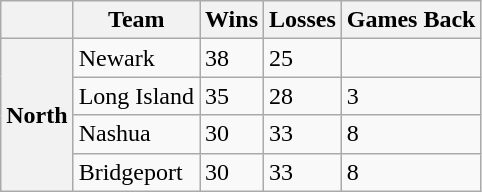<table class="wikitable">
<tr>
<th></th>
<th>Team</th>
<th>Wins</th>
<th>Losses</th>
<th>Games Back</th>
</tr>
<tr>
<th rowspan="4">North</th>
<td>Newark</td>
<td>38</td>
<td>25</td>
<td> </td>
</tr>
<tr>
<td>Long Island</td>
<td>35</td>
<td>28</td>
<td>3</td>
</tr>
<tr>
<td>Nashua</td>
<td>30</td>
<td>33</td>
<td>8</td>
</tr>
<tr>
<td>Bridgeport</td>
<td>30</td>
<td>33</td>
<td>8</td>
</tr>
</table>
